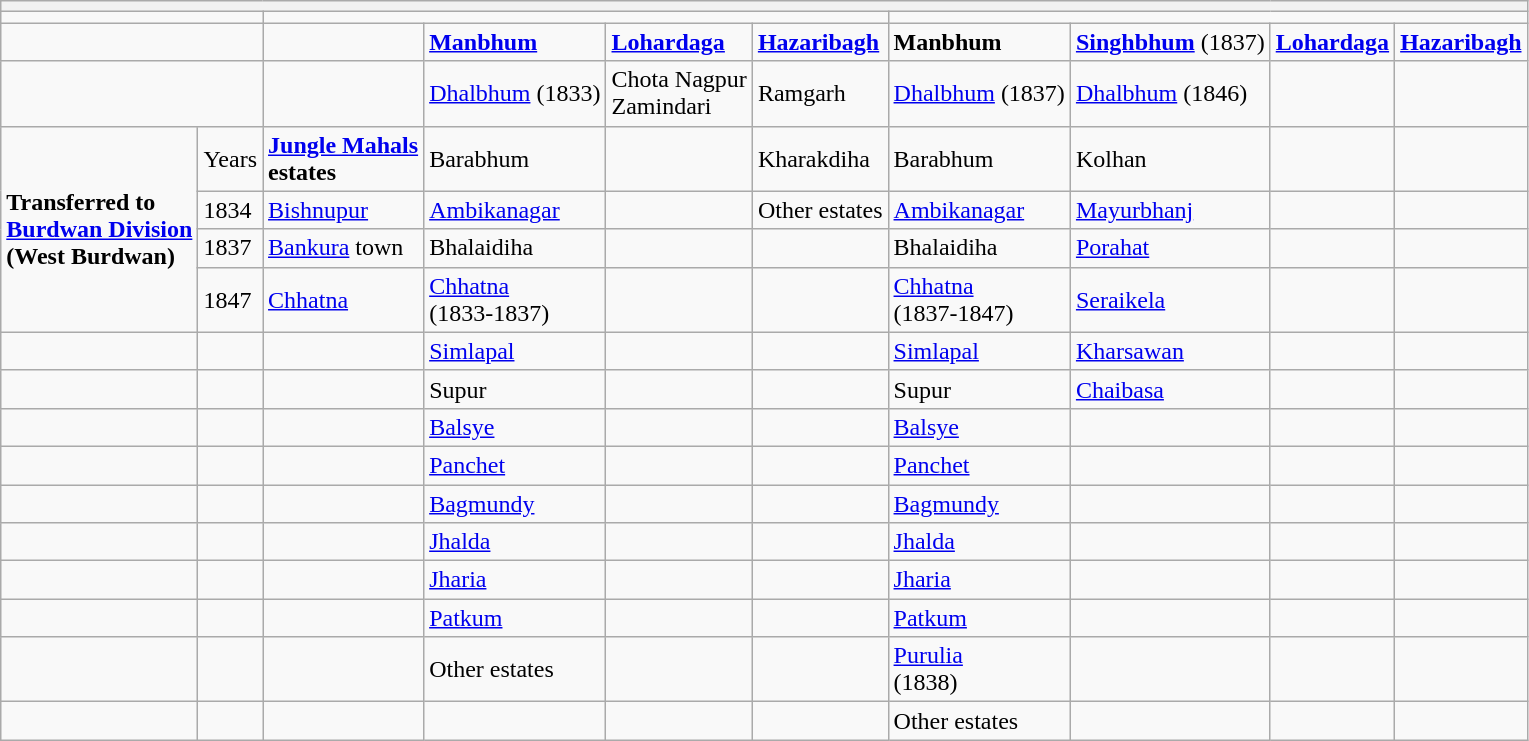<table class="wikitable">
<tr>
<th colspan="10"></th>
</tr>
<tr>
<td colspan="2"></td>
<td colspan="4"></td>
<td colspan="4"></td>
</tr>
<tr>
<td colspan="2"></td>
<td></td>
<td><strong><a href='#'>Manbhum</a></strong></td>
<td><a href='#'><strong>Lohardaga</strong></a></td>
<td><a href='#'><strong>Hazaribagh</strong></a></td>
<td><strong>Manbhum</strong></td>
<td><strong><a href='#'>Singhbhum</a></strong> (1837)</td>
<td><a href='#'><strong>Lohardaga</strong></a></td>
<td><a href='#'><strong>Hazaribagh</strong></a></td>
</tr>
<tr>
<td colspan="2"></td>
<td></td>
<td><a href='#'>Dhalbhum</a> (1833)</td>
<td>Chota Nagpur <br>Zamindari</td>
<td>Ramgarh</td>
<td><a href='#'>Dhalbhum</a> (1837)</td>
<td><a href='#'>Dhalbhum</a> (1846)</td>
<td></td>
<td></td>
</tr>
<tr>
<td rowspan="4"><strong>Transferred to <br><a href='#'>Burdwan Division</a> <br>(West Burdwan)</strong></td>
<td>Years</td>
<td><a href='#'><strong>Jungle Mahals</strong></a> <br><strong>estates</strong></td>
<td>Barabhum</td>
<td></td>
<td>Kharakdiha</td>
<td>Barabhum</td>
<td>Kolhan</td>
<td></td>
<td></td>
</tr>
<tr>
<td>1834</td>
<td><a href='#'>Bishnupur</a></td>
<td><a href='#'>Ambikanagar</a></td>
<td></td>
<td>Other estates</td>
<td><a href='#'>Ambikanagar</a></td>
<td><a href='#'>Mayurbhanj</a></td>
<td></td>
<td></td>
</tr>
<tr>
<td>1837</td>
<td><a href='#'>Bankura</a> town</td>
<td>Bhalaidiha</td>
<td></td>
<td></td>
<td>Bhalaidiha</td>
<td><a href='#'>Porahat</a></td>
<td></td>
<td></td>
</tr>
<tr>
<td>1847</td>
<td><a href='#'>Chhatna</a></td>
<td><a href='#'>Chhatna</a><br>(1833-1837)</td>
<td></td>
<td></td>
<td><a href='#'>Chhatna</a><br>(1837-1847)</td>
<td><a href='#'>Seraikela</a></td>
<td></td>
<td></td>
</tr>
<tr>
<td></td>
<td></td>
<td></td>
<td><a href='#'>Simlapal</a></td>
<td></td>
<td></td>
<td><a href='#'>Simlapal</a></td>
<td><a href='#'>Kharsawan</a></td>
<td></td>
<td></td>
</tr>
<tr>
<td></td>
<td></td>
<td></td>
<td>Supur</td>
<td></td>
<td></td>
<td>Supur</td>
<td><a href='#'>Chaibasa</a></td>
<td></td>
<td></td>
</tr>
<tr>
<td></td>
<td></td>
<td></td>
<td><a href='#'>Balsye</a></td>
<td></td>
<td></td>
<td><a href='#'>Balsye</a></td>
<td></td>
<td></td>
<td></td>
</tr>
<tr>
<td></td>
<td></td>
<td></td>
<td><a href='#'>Panchet</a></td>
<td></td>
<td></td>
<td><a href='#'>Panchet</a></td>
<td></td>
<td></td>
<td></td>
</tr>
<tr>
<td></td>
<td></td>
<td></td>
<td><a href='#'>Bagmundy</a></td>
<td></td>
<td></td>
<td><a href='#'>Bagmundy</a></td>
<td></td>
<td></td>
<td></td>
</tr>
<tr>
<td></td>
<td></td>
<td></td>
<td><a href='#'>Jhalda</a></td>
<td></td>
<td></td>
<td><a href='#'>Jhalda</a></td>
<td></td>
<td></td>
<td></td>
</tr>
<tr>
<td></td>
<td></td>
<td></td>
<td><a href='#'>Jharia</a></td>
<td></td>
<td></td>
<td><a href='#'>Jharia</a></td>
<td></td>
<td></td>
<td></td>
</tr>
<tr>
<td></td>
<td></td>
<td></td>
<td><a href='#'>Patkum</a></td>
<td></td>
<td></td>
<td><a href='#'>Patkum</a></td>
<td></td>
<td></td>
<td></td>
</tr>
<tr>
<td></td>
<td></td>
<td></td>
<td>Other estates</td>
<td></td>
<td></td>
<td><a href='#'>Purulia</a><br>(1838)</td>
<td></td>
<td></td>
<td></td>
</tr>
<tr>
<td></td>
<td></td>
<td></td>
<td></td>
<td></td>
<td></td>
<td>Other estates</td>
<td></td>
<td></td>
<td></td>
</tr>
</table>
